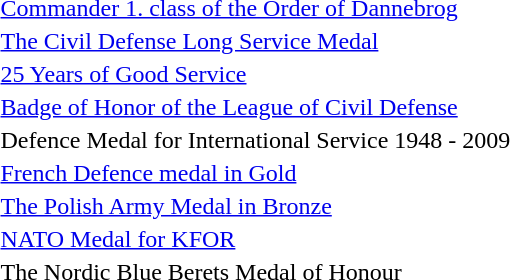<table>
<tr>
<td></td>
<td><a href='#'>Commander 1. class of the Order of Dannebrog</a></td>
</tr>
<tr>
<td></td>
<td><a href='#'>The Civil Defense Long Service Medal</a></td>
</tr>
<tr>
<td></td>
<td><a href='#'>25 Years of Good Service</a></td>
</tr>
<tr>
<td></td>
<td><a href='#'>Badge of Honor of the League of Civil Defense</a></td>
</tr>
<tr>
<td></td>
<td>Defence Medal for International Service 1948 - 2009</td>
</tr>
<tr>
<td></td>
<td><a href='#'>French Defence medal in Gold</a></td>
</tr>
<tr>
<td></td>
<td><a href='#'>The Polish Army Medal in Bronze</a></td>
</tr>
<tr>
<td></td>
<td><a href='#'>NATO Medal for KFOR</a></td>
</tr>
<tr>
<td></td>
<td>The Nordic Blue Berets Medal of Honour</td>
</tr>
<tr>
</tr>
</table>
